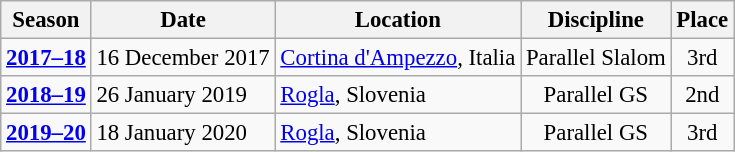<table class="wikitable"  style="text-align:center; font-size:95%;">
<tr>
<th>Season</th>
<th>Date</th>
<th>Location</th>
<th>Discipline</th>
<th>Place</th>
</tr>
<tr>
<td align=center><strong><a href='#'>2017–18</a></strong></td>
<td align=left>16 December 2017</td>
<td align=left> <a href='#'>Cortina d'Ampezzo</a>, Italia</td>
<td>Parallel Slalom</td>
<td>3rd</td>
</tr>
<tr>
<td align=center><strong><a href='#'>2018–19</a></strong></td>
<td align=left>26 January 2019</td>
<td align=left> <a href='#'>Rogla</a>, Slovenia</td>
<td>Parallel GS</td>
<td>2nd</td>
</tr>
<tr>
<td align=center><strong><a href='#'>2019–20</a></strong></td>
<td align=left>18 January 2020</td>
<td align=left> <a href='#'>Rogla</a>, Slovenia</td>
<td>Parallel GS</td>
<td>3rd</td>
</tr>
</table>
